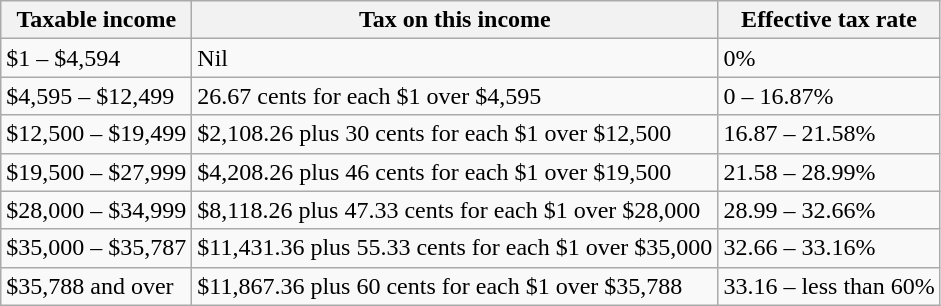<table class="wikitable">
<tr>
<th>Taxable income</th>
<th>Tax on this income</th>
<th>Effective tax rate</th>
</tr>
<tr>
<td>$1 – $4,594</td>
<td>Nil</td>
<td>0%</td>
</tr>
<tr>
<td>$4,595 – $12,499</td>
<td>26.67 cents for each $1 over $4,595</td>
<td>0 – 16.87%</td>
</tr>
<tr>
<td>$12,500 – $19,499</td>
<td>$2,108.26 plus 30 cents for each $1 over $12,500</td>
<td>16.87 – 21.58%</td>
</tr>
<tr>
<td>$19,500 – $27,999</td>
<td>$4,208.26 plus 46 cents for each $1 over $19,500</td>
<td>21.58 – 28.99%</td>
</tr>
<tr>
<td>$28,000 – $34,999</td>
<td>$8,118.26 plus 47.33 cents for each $1 over $28,000</td>
<td>28.99 – 32.66%</td>
</tr>
<tr>
<td>$35,000 – $35,787</td>
<td>$11,431.36 plus 55.33 cents for each $1 over $35,000</td>
<td>32.66 – 33.16%</td>
</tr>
<tr>
<td>$35,788 and over</td>
<td>$11,867.36 plus 60 cents for each $1 over $35,788</td>
<td>33.16 – less than 60%</td>
</tr>
</table>
